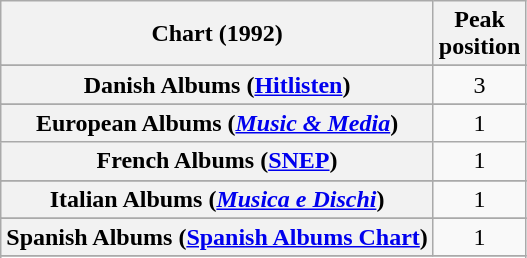<table class="wikitable sortable plainrowheaders">
<tr>
<th scope="col">Chart (1992)</th>
<th scope="col">Peak<br>position</th>
</tr>
<tr>
</tr>
<tr>
</tr>
<tr>
</tr>
<tr>
<th scope="row">Danish Albums (<a href='#'>Hitlisten</a>)</th>
<td align="center">3</td>
</tr>
<tr>
</tr>
<tr>
<th scope="row">European Albums (<em><a href='#'>Music & Media</a></em>)</th>
<td align="center">1</td>
</tr>
<tr>
<th scope="row">French Albums (<a href='#'>SNEP</a>)</th>
<td align="center">1</td>
</tr>
<tr>
</tr>
<tr>
</tr>
<tr>
<th scope="row">Italian Albums (<em><a href='#'>Musica e Dischi</a></em>)</th>
<td align="center">1</td>
</tr>
<tr>
</tr>
<tr>
</tr>
<tr>
</tr>
<tr>
<th scope="row">Spanish Albums (<a href='#'>Spanish Albums Chart</a>)</th>
<td align="center">1</td>
</tr>
<tr>
</tr>
<tr>
</tr>
<tr>
</tr>
<tr>
</tr>
</table>
